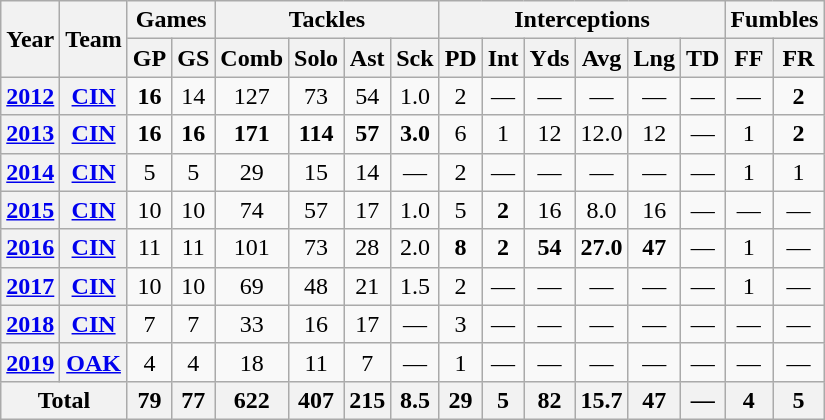<table class="wikitable" style="text-align: center;">
<tr>
<th rowspan="2" scope="col">Year</th>
<th rowspan="2" scope="col">Team</th>
<th colspan="2" scope="col">Games</th>
<th colspan="4" scope="col">Tackles</th>
<th colspan="6" scope="col">Interceptions</th>
<th colspan="2" scope="col">Fumbles</th>
</tr>
<tr>
<th scope="col">GP</th>
<th>GS</th>
<th>Comb</th>
<th>Solo</th>
<th>Ast</th>
<th>Sck</th>
<th>PD</th>
<th>Int</th>
<th>Yds</th>
<th>Avg</th>
<th>Lng</th>
<th>TD</th>
<th>FF</th>
<th>FR</th>
</tr>
<tr>
<th scope = "row"><a href='#'>2012</a></th>
<th><a href='#'>CIN</a></th>
<td><strong>16</strong></td>
<td>14</td>
<td>127</td>
<td>73</td>
<td>54</td>
<td>1.0</td>
<td>2</td>
<td>—</td>
<td>—</td>
<td>—</td>
<td>—</td>
<td>—</td>
<td>—</td>
<td><strong>2</strong></td>
</tr>
<tr>
<th scope = "row"><a href='#'>2013</a></th>
<th><a href='#'>CIN</a></th>
<td><strong>16</strong></td>
<td><strong>16</strong></td>
<td><strong>171</strong></td>
<td><strong>114</strong></td>
<td><strong>57</strong></td>
<td><strong>3.0</strong></td>
<td>6</td>
<td>1</td>
<td>12</td>
<td>12.0</td>
<td>12</td>
<td>—</td>
<td>1</td>
<td><strong>2</strong></td>
</tr>
<tr>
<th scope = "row"><a href='#'>2014</a></th>
<th><a href='#'>CIN</a></th>
<td>5</td>
<td>5</td>
<td>29</td>
<td>15</td>
<td>14</td>
<td>—</td>
<td>2</td>
<td>—</td>
<td>—</td>
<td>—</td>
<td>—</td>
<td>—</td>
<td>1</td>
<td>1</td>
</tr>
<tr>
<th scope = "row"><a href='#'>2015</a></th>
<th><a href='#'>CIN</a></th>
<td>10</td>
<td>10</td>
<td>74</td>
<td>57</td>
<td>17</td>
<td>1.0</td>
<td>5</td>
<td><strong>2</strong></td>
<td>16</td>
<td>8.0</td>
<td>16</td>
<td>—</td>
<td>—</td>
<td>—</td>
</tr>
<tr>
<th scope = "row"><a href='#'>2016</a></th>
<th><a href='#'>CIN</a></th>
<td>11</td>
<td>11</td>
<td>101</td>
<td>73</td>
<td>28</td>
<td>2.0</td>
<td><strong>8</strong></td>
<td><strong>2</strong></td>
<td><strong>54</strong></td>
<td><strong>27.0</strong></td>
<td><strong>47</strong></td>
<td>—</td>
<td>1</td>
<td>—</td>
</tr>
<tr>
<th scope = "row"><a href='#'>2017</a></th>
<th><a href='#'>CIN</a></th>
<td>10</td>
<td>10</td>
<td>69</td>
<td>48</td>
<td>21</td>
<td>1.5</td>
<td>2</td>
<td>—</td>
<td>—</td>
<td>—</td>
<td>—</td>
<td>—</td>
<td>1</td>
<td>—</td>
</tr>
<tr>
<th scope = "row"><a href='#'>2018</a></th>
<th><a href='#'>CIN</a></th>
<td>7</td>
<td>7</td>
<td>33</td>
<td>16</td>
<td>17</td>
<td>—</td>
<td>3</td>
<td>—</td>
<td>—</td>
<td>—</td>
<td>—</td>
<td>—</td>
<td>—</td>
<td>—</td>
</tr>
<tr>
<th scope = "row"><a href='#'>2019</a></th>
<th><a href='#'>OAK</a></th>
<td>4</td>
<td>4</td>
<td>18</td>
<td>11</td>
<td>7</td>
<td>—</td>
<td>1</td>
<td>—</td>
<td>—</td>
<td>—</td>
<td>—</td>
<td>—</td>
<td>—</td>
<td>—</td>
</tr>
<tr>
<th scope = "row" colspan="2">Total</th>
<th>79</th>
<th>77</th>
<th>622</th>
<th>407</th>
<th>215</th>
<th>8.5</th>
<th>29</th>
<th>5</th>
<th>82</th>
<th>15.7</th>
<th>47</th>
<th>—</th>
<th>4</th>
<th>5</th>
</tr>
</table>
